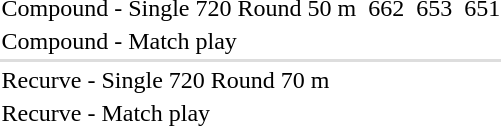<table>
<tr>
<td>Compound - Single 720 Round 50 m</td>
<td></td>
<td>662</td>
<td></td>
<td>653</td>
<td></td>
<td>651</td>
</tr>
<tr>
<td>Compound - Match play</td>
<td></td>
<td></td>
<td></td>
<td></td>
<td></td>
<td></td>
</tr>
<tr bgcolor=#ddd>
<td colspan=8></td>
</tr>
<tr>
<td>Recurve - Single 720 Round 70 m</td>
<td></td>
<td></td>
<td></td>
<td></td>
<td></td>
<td></td>
</tr>
<tr>
<td>Recurve - Match play</td>
<td></td>
<td></td>
<td></td>
<td></td>
<td></td>
<td></td>
</tr>
</table>
